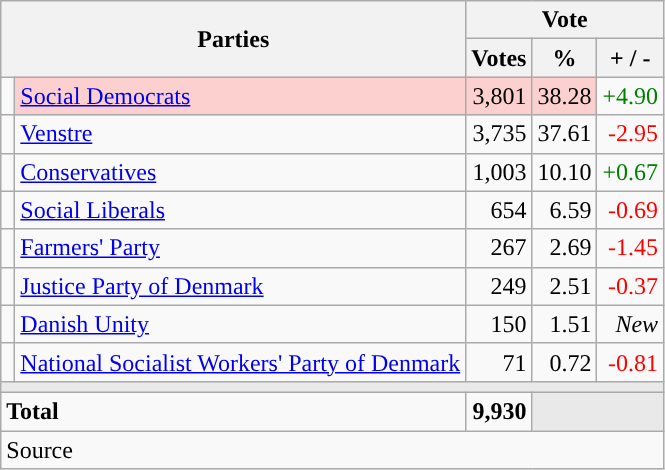<table class="wikitable" style="text-align:right;">
<tr>
<th style="text-align:centre;" rowspan="2" colspan="2" width="225">Parties</th>
<th colspan="3">Vote</th>
</tr>
<tr>
<th width="15">Votes</th>
<th width="15">%</th>
<th width="15">+ / -</th>
</tr>
<tr>
<td width="2" style="color:inherit;background:"></td>
<td bgcolor=#fbd0ce  align="left"><a href='#'>Social Democrats</a></td>
<td bgcolor=#fbd0ce>3,801</td>
<td bgcolor=#fbd0ce>38.28</td>
<td style=color:green;>+4.90</td>
</tr>
<tr>
<td width="2" style="color:inherit;background:"></td>
<td align="left"><a href='#'>Venstre</a></td>
<td>3,735</td>
<td>37.61</td>
<td style=color:red;>-2.95</td>
</tr>
<tr>
<td width="2" style="color:inherit;background:"></td>
<td align="left"><a href='#'>Conservatives</a></td>
<td>1,003</td>
<td>10.10</td>
<td style=color:green;>+0.67</td>
</tr>
<tr>
<td width="2" style="color:inherit;background:"></td>
<td align="left"><a href='#'>Social Liberals</a></td>
<td>654</td>
<td>6.59</td>
<td style=color:red;>-0.69</td>
</tr>
<tr>
<td width="2" style="color:inherit;background:"></td>
<td align="left"><a href='#'>Farmers' Party</a></td>
<td>267</td>
<td>2.69</td>
<td style=color:red;>-1.45</td>
</tr>
<tr>
<td width="2" style="color:inherit;background:"></td>
<td align="left"><a href='#'>Justice Party of Denmark</a></td>
<td>249</td>
<td>2.51</td>
<td style=color:red;>-0.37</td>
</tr>
<tr>
<td width="2" style="color:inherit;background:"></td>
<td align="left"><a href='#'>Danish Unity</a></td>
<td>150</td>
<td>1.51</td>
<td><em>New</em></td>
</tr>
<tr>
<td width="2" style="color:inherit;background:"></td>
<td align="left"><a href='#'>National Socialist Workers' Party of Denmark</a></td>
<td>71</td>
<td>0.72</td>
<td style=color:red;>-0.81</td>
</tr>
<tr>
<td colspan="7" bgcolor="#E9E9E9"></td>
</tr>
<tr>
<td align="left" colspan="2"><strong>Total</strong></td>
<td><strong>9,930</strong></td>
<td bgcolor="#E9E9E9" colspan="2"></td>
</tr>
<tr>
<td align="left" colspan="6">Source</td>
</tr>
</table>
